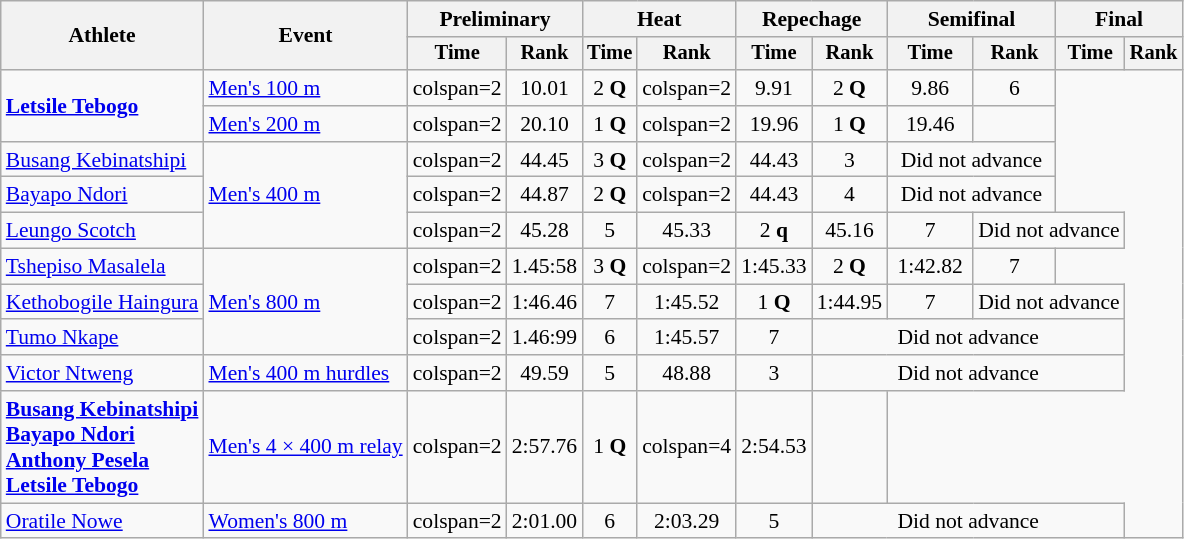<table class="wikitable" style="font-size:90%">
<tr>
<th rowspan=2>Athlete</th>
<th rowspan=2>Event</th>
<th colspan=2>Preliminary</th>
<th colspan=2>Heat</th>
<th colspan=2>Repechage</th>
<th colspan=2>Semifinal</th>
<th colspan=2>Final</th>
</tr>
<tr style=font-size:95%>
<th>Time</th>
<th>Rank</th>
<th>Time</th>
<th>Rank</th>
<th>Time</th>
<th>Rank</th>
<th>Time</th>
<th>Rank</th>
<th>Time</th>
<th>Rank</th>
</tr>
<tr align=center>
<td align=left rowspan=2><strong><a href='#'>Letsile Tebogo</a></strong></td>
<td align=left><a href='#'>Men's 100 m</a></td>
<td>colspan=2 </td>
<td>10.01</td>
<td>2 <strong>Q</strong></td>
<td>colspan=2 </td>
<td>9.91</td>
<td>2 <strong>Q</strong></td>
<td>9.86 </td>
<td>6</td>
</tr>
<tr align=center>
<td align=left><a href='#'>Men's 200 m</a></td>
<td>colspan=2 </td>
<td>20.10</td>
<td>1 <strong>Q</strong></td>
<td>colspan=2 </td>
<td>19.96</td>
<td>1 <strong>Q</strong></td>
<td>19.46 </td>
<td></td>
</tr>
<tr align=center>
<td align=left><a href='#'>Busang Kebinatshipi</a></td>
<td align=left rowspan=3><a href='#'>Men's 400 m</a></td>
<td>colspan=2 </td>
<td>44.45 </td>
<td>3 <strong>Q</strong></td>
<td>colspan=2 </td>
<td>44.43 </td>
<td>3</td>
<td colspan=2>Did not advance</td>
</tr>
<tr align=center>
<td align=left><a href='#'>Bayapo Ndori</a></td>
<td>colspan=2 </td>
<td>44.87</td>
<td>2 <strong>Q</strong></td>
<td>colspan=2 </td>
<td>44.43</td>
<td>4</td>
<td colspan=2>Did not advance</td>
</tr>
<tr align=center>
<td align=left><a href='#'>Leungo Scotch</a></td>
<td>colspan=2 </td>
<td>45.28</td>
<td>5</td>
<td>45.33</td>
<td>2 <strong>q</strong></td>
<td>45.16</td>
<td>7</td>
<td colspan=2>Did not advance</td>
</tr>
<tr align=center>
<td align=left><a href='#'>Tshepiso Masalela</a></td>
<td align=left rowspan=3><a href='#'>Men's 800 m</a></td>
<td>colspan=2 </td>
<td>1.45:58</td>
<td>3 <strong>Q</strong></td>
<td>colspan=2 </td>
<td>1:45.33</td>
<td>2 <strong>Q</strong></td>
<td>1:42.82 </td>
<td>7</td>
</tr>
<tr align=center>
<td align=left><a href='#'>Kethobogile Haingura</a></td>
<td>colspan=2 </td>
<td>1:46.46</td>
<td>7</td>
<td>1:45.52</td>
<td>1 <strong>Q</strong></td>
<td>1:44.95</td>
<td>7</td>
<td colspan=2>Did not advance</td>
</tr>
<tr align=center>
<td align=left><a href='#'>Tumo Nkape</a></td>
<td>colspan=2 </td>
<td>1.46:99</td>
<td>6</td>
<td>1:45.57</td>
<td>7</td>
<td colspan=4>Did not advance</td>
</tr>
<tr align=center>
<td align=left><a href='#'>Victor Ntweng</a></td>
<td align=left><a href='#'>Men's 400 m hurdles</a></td>
<td>colspan=2 </td>
<td>49.59</td>
<td>5</td>
<td>48.88</td>
<td>3</td>
<td colspan=4>Did not advance</td>
</tr>
<tr align=center>
<td align=left><strong><a href='#'>Busang Kebinatshipi</a><br><a href='#'>Bayapo Ndori</a><br><a href='#'>Anthony Pesela</a><br><a href='#'>Letsile Tebogo</a></strong></td>
<td align=left><a href='#'>Men's 4 × 400 m relay</a></td>
<td>colspan=2 </td>
<td>2:57.76 </td>
<td>1 <strong>Q</strong></td>
<td>colspan=4 </td>
<td>2:54.53 <strong></strong></td>
<td></td>
</tr>
<tr align=center>
<td align=left><a href='#'>Oratile Nowe</a></td>
<td align=left><a href='#'>Women's 800 m</a></td>
<td>colspan=2 </td>
<td>2:01.00</td>
<td>6</td>
<td>2:03.29</td>
<td>5</td>
<td colspan=4>Did not advance</td>
</tr>
</table>
